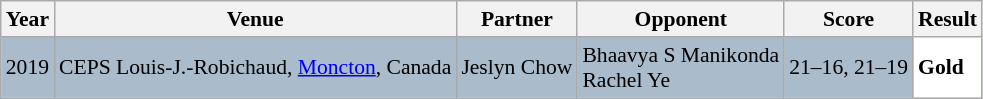<table class="sortable wikitable" style="font-size: 90%;">
<tr>
<th>Year</th>
<th>Venue</th>
<th>Partner</th>
<th>Opponent</th>
<th>Score</th>
<th>Result</th>
</tr>
<tr style="background:#AABBCC">
<td align="center">2019</td>
<td align="left">CEPS Louis-J.-Robichaud, <a href='#'>Moncton</a>, Canada</td>
<td align="left"> Jeslyn Chow</td>
<td align="left"> Bhaavya S Manikonda<br> Rachel Ye</td>
<td align="left">21–16, 21–19</td>
<td style="text-align:left; background:white"> <strong>Gold</strong></td>
</tr>
</table>
